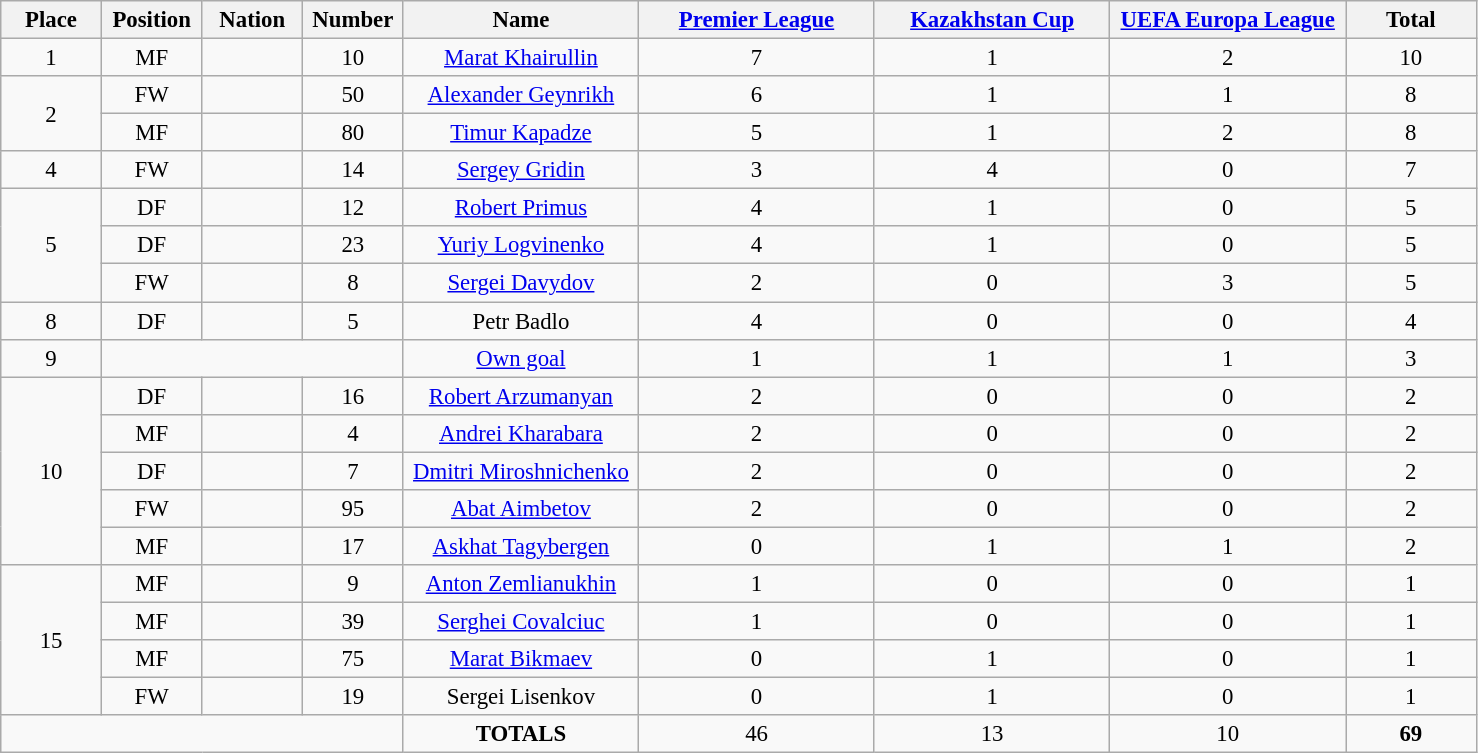<table class="wikitable" style="font-size: 95%; text-align: center;">
<tr>
<th width=60>Place</th>
<th width=60>Position</th>
<th width=60>Nation</th>
<th width=60>Number</th>
<th width=150>Name</th>
<th width=150><a href='#'>Premier League</a></th>
<th width=150><a href='#'>Kazakhstan Cup</a></th>
<th width=150><a href='#'>UEFA Europa League</a></th>
<th width=80><strong>Total</strong></th>
</tr>
<tr>
<td>1</td>
<td>MF</td>
<td></td>
<td>10</td>
<td><a href='#'>Marat Khairullin</a></td>
<td>7</td>
<td>1</td>
<td>2</td>
<td>10</td>
</tr>
<tr>
<td rowspan=2>2</td>
<td>FW</td>
<td></td>
<td>50</td>
<td><a href='#'>Alexander Geynrikh</a></td>
<td>6</td>
<td>1</td>
<td>1</td>
<td>8</td>
</tr>
<tr>
<td>MF</td>
<td></td>
<td>80</td>
<td><a href='#'>Timur Kapadze</a></td>
<td>5</td>
<td>1</td>
<td>2</td>
<td>8</td>
</tr>
<tr>
<td>4</td>
<td>FW</td>
<td></td>
<td>14</td>
<td><a href='#'>Sergey Gridin</a></td>
<td>3</td>
<td>4</td>
<td>0</td>
<td>7</td>
</tr>
<tr>
<td rowspan=3>5</td>
<td>DF</td>
<td></td>
<td>12</td>
<td><a href='#'>Robert Primus</a></td>
<td>4</td>
<td>1</td>
<td>0</td>
<td>5</td>
</tr>
<tr>
<td>DF</td>
<td></td>
<td>23</td>
<td><a href='#'>Yuriy Logvinenko</a></td>
<td>4</td>
<td>1</td>
<td>0</td>
<td>5</td>
</tr>
<tr>
<td>FW</td>
<td></td>
<td>8</td>
<td><a href='#'>Sergei Davydov</a></td>
<td>2</td>
<td>0</td>
<td>3</td>
<td>5</td>
</tr>
<tr>
<td>8</td>
<td>DF</td>
<td></td>
<td>5</td>
<td>Petr Badlo</td>
<td>4</td>
<td>0</td>
<td>0</td>
<td>4</td>
</tr>
<tr>
<td>9</td>
<td colspan=3></td>
<td><a href='#'>Own goal</a></td>
<td>1</td>
<td>1</td>
<td>1</td>
<td>3</td>
</tr>
<tr>
<td rowspan=5>10</td>
<td>DF</td>
<td></td>
<td>16</td>
<td><a href='#'>Robert Arzumanyan</a></td>
<td>2</td>
<td>0</td>
<td>0</td>
<td>2</td>
</tr>
<tr>
<td>MF</td>
<td></td>
<td>4</td>
<td><a href='#'>Andrei Kharabara</a></td>
<td>2</td>
<td>0</td>
<td>0</td>
<td>2</td>
</tr>
<tr>
<td>DF</td>
<td></td>
<td>7</td>
<td><a href='#'>Dmitri Miroshnichenko</a></td>
<td>2</td>
<td>0</td>
<td>0</td>
<td>2</td>
</tr>
<tr>
<td>FW</td>
<td></td>
<td>95</td>
<td><a href='#'>Abat Aimbetov</a></td>
<td>2</td>
<td>0</td>
<td>0</td>
<td>2</td>
</tr>
<tr>
<td>MF</td>
<td></td>
<td>17</td>
<td><a href='#'>Askhat Tagybergen</a></td>
<td>0</td>
<td>1</td>
<td>1</td>
<td>2</td>
</tr>
<tr>
<td rowspan=4>15</td>
<td>MF</td>
<td></td>
<td>9</td>
<td><a href='#'>Anton Zemlianukhin</a></td>
<td>1</td>
<td>0</td>
<td>0</td>
<td>1</td>
</tr>
<tr>
<td>MF</td>
<td></td>
<td>39</td>
<td><a href='#'>Serghei Covalciuc</a></td>
<td>1</td>
<td>0</td>
<td>0</td>
<td>1</td>
</tr>
<tr>
<td>MF</td>
<td></td>
<td>75</td>
<td><a href='#'>Marat Bikmaev</a></td>
<td>0</td>
<td>1</td>
<td>0</td>
<td>1</td>
</tr>
<tr>
<td>FW</td>
<td></td>
<td>19</td>
<td>Sergei Lisenkov</td>
<td>0</td>
<td>1</td>
<td>0</td>
<td>1</td>
</tr>
<tr>
<td colspan=4></td>
<td><strong>TOTALS</strong></td>
<td>46</td>
<td>13</td>
<td>10</td>
<td><strong>69</strong></td>
</tr>
</table>
